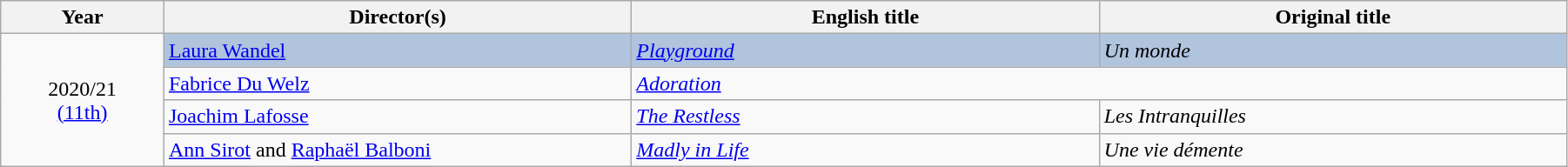<table class="wikitable" width="95%" cellpadding="5">
<tr>
<th width="100"><strong>Year</strong></th>
<th width="300"><strong>Director(s)</strong></th>
<th width="300"><strong>English title</strong></th>
<th width="300"><strong>Original title</strong></th>
</tr>
<tr>
<td rowspan="4" style="text-align:center;">2020/21<br><a href='#'>(11th)</a></td>
<td style="background:#B0C4DE;"><a href='#'>Laura Wandel</a></td>
<td style="background:#B0C4DE;"><em><a href='#'>Playground</a></em></td>
<td style="background:#B0C4DE;"><em>Un monde</em></td>
</tr>
<tr>
<td><a href='#'>Fabrice Du Welz</a></td>
<td colspan="2"><em><a href='#'>Adoration</a></em></td>
</tr>
<tr>
<td><a href='#'>Joachim Lafosse</a></td>
<td><em><a href='#'>The Restless</a></em></td>
<td><em>Les Intranquilles</em></td>
</tr>
<tr>
<td><a href='#'>Ann Sirot</a> and <a href='#'>Raphaël Balboni</a></td>
<td><em><a href='#'>Madly in Life</a></em></td>
<td><em>Une vie démente</em></td>
</tr>
</table>
